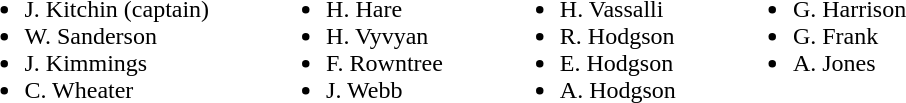<table>
<tr>
<td width="10"> </td>
<td valign="top"><br><ul><li>J. Kitchin (captain)</li><li>W. Sanderson</li><li>J. Kimmings</li><li>C. Wheater</li></ul></td>
<td width="30"> </td>
<td valign="top"><br><ul><li>H. Hare</li><li>H. Vyvyan</li><li>F. Rowntree</li><li>J. Webb</li></ul></td>
<td width="30"> </td>
<td valign="top"><br><ul><li>H. Vassalli</li><li>R. Hodgson</li><li>E. Hodgson</li><li>A. Hodgson</li></ul></td>
<td width="30"> </td>
<td valign="top"><br><ul><li>G. Harrison</li><li>G. Frank</li><li>A. Jones</li></ul></td>
</tr>
</table>
